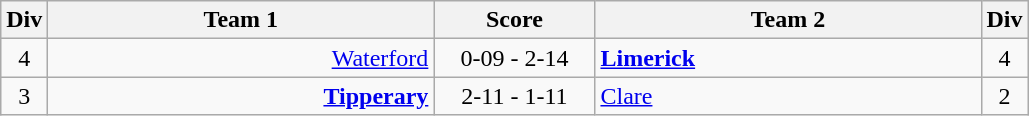<table class="wikitable sortable" style="text-align:center">
<tr>
<th>Div</th>
<th width=250>Team 1</th>
<th width=100>Score</th>
<th width=250>Team 2</th>
<th>Div</th>
</tr>
<tr>
<td>4</td>
<td style="text-align:right"><a href='#'>Waterford</a> </td>
<td>0-09 - 2-14</td>
<td style="text-align:left"><strong> <a href='#'>Limerick</a></strong></td>
<td>4</td>
</tr>
<tr>
<td>3</td>
<td style="text-align:right"><strong><a href='#'>Tipperary</a> </strong></td>
<td>2-11 - 1-11</td>
<td style="text-align:left"> <a href='#'>Clare</a></td>
<td>2</td>
</tr>
</table>
